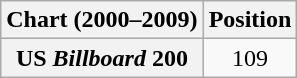<table class="wikitable plainrowheaders" style="text-align:center">
<tr>
<th scope="col">Chart (2000–2009)</th>
<th scope="col">Position</th>
</tr>
<tr>
<th scope="row">US <em>Billboard</em> 200</th>
<td>109</td>
</tr>
</table>
